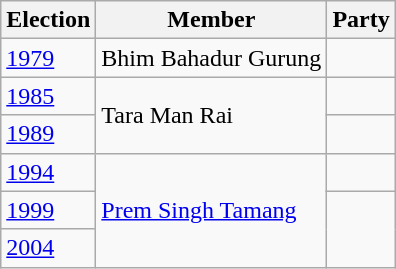<table class="wikitable sortable">
<tr>
<th>Election</th>
<th>Member</th>
<th colspan=2>Party</th>
</tr>
<tr>
<td><a href='#'>1979</a></td>
<td>Bhim Bahadur Gurung</td>
<td></td>
</tr>
<tr>
<td><a href='#'>1985</a></td>
<td rowspan=2>Tara Man Rai</td>
<td></td>
</tr>
<tr>
<td><a href='#'>1989</a></td>
</tr>
<tr>
<td><a href='#'>1994</a></td>
<td rowspan=3><a href='#'>Prem Singh Tamang</a></td>
<td></td>
</tr>
<tr>
<td><a href='#'>1999</a></td>
</tr>
<tr>
<td><a href='#'>2004</a></td>
</tr>
</table>
